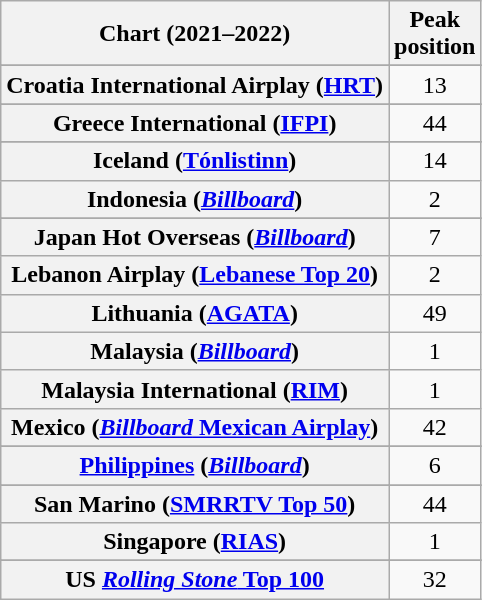<table class="wikitable sortable plainrowheaders" style="text-align:center">
<tr>
<th scope="col">Chart (2021–2022)</th>
<th scope="col">Peak<br>position</th>
</tr>
<tr>
</tr>
<tr>
</tr>
<tr>
</tr>
<tr>
</tr>
<tr>
</tr>
<tr>
</tr>
<tr>
</tr>
<tr>
<th scope="row">Croatia International Airplay (<a href='#'>HRT</a>)</th>
<td>13</td>
</tr>
<tr>
</tr>
<tr>
</tr>
<tr>
</tr>
<tr>
</tr>
<tr>
</tr>
<tr>
<th scope="row">Greece International (<a href='#'>IFPI</a>)</th>
<td>44</td>
</tr>
<tr>
</tr>
<tr>
<th scope="row">Iceland (<a href='#'>Tónlistinn</a>)</th>
<td>14</td>
</tr>
<tr>
<th scope="row">Indonesia (<em><a href='#'>Billboard</a></em>)</th>
<td>2</td>
</tr>
<tr>
</tr>
<tr>
<th scope="row">Japan Hot Overseas (<em><a href='#'>Billboard</a></em>)</th>
<td>7</td>
</tr>
<tr>
<th scope="row">Lebanon Airplay (<a href='#'>Lebanese Top 20</a>)</th>
<td>2</td>
</tr>
<tr>
<th scope="row">Lithuania (<a href='#'>AGATA</a>)</th>
<td>49</td>
</tr>
<tr>
<th scope="row">Malaysia (<em><a href='#'>Billboard</a></em>)</th>
<td>1</td>
</tr>
<tr>
<th scope="row">Malaysia International (<a href='#'>RIM</a>)</th>
<td>1</td>
</tr>
<tr>
<th scope="row">Mexico (<a href='#'><em>Billboard</em> Mexican Airplay</a>)</th>
<td>42</td>
</tr>
<tr>
</tr>
<tr>
</tr>
<tr>
</tr>
<tr>
<th scope="row"><a href='#'>Philippines</a> (<em><a href='#'>Billboard</a></em>)</th>
<td>6</td>
</tr>
<tr>
</tr>
<tr>
<th scope="row">San Marino (<a href='#'>SMRRTV Top 50</a>)</th>
<td>44</td>
</tr>
<tr>
<th scope="row">Singapore (<a href='#'>RIAS</a>)</th>
<td>1</td>
</tr>
<tr>
</tr>
<tr>
</tr>
<tr>
</tr>
<tr>
</tr>
<tr>
</tr>
<tr>
</tr>
<tr>
</tr>
<tr>
</tr>
<tr>
</tr>
<tr>
</tr>
<tr>
</tr>
<tr>
<th scope="row">US <a href='#'><em>Rolling Stone</em> Top 100</a></th>
<td>32</td>
</tr>
</table>
